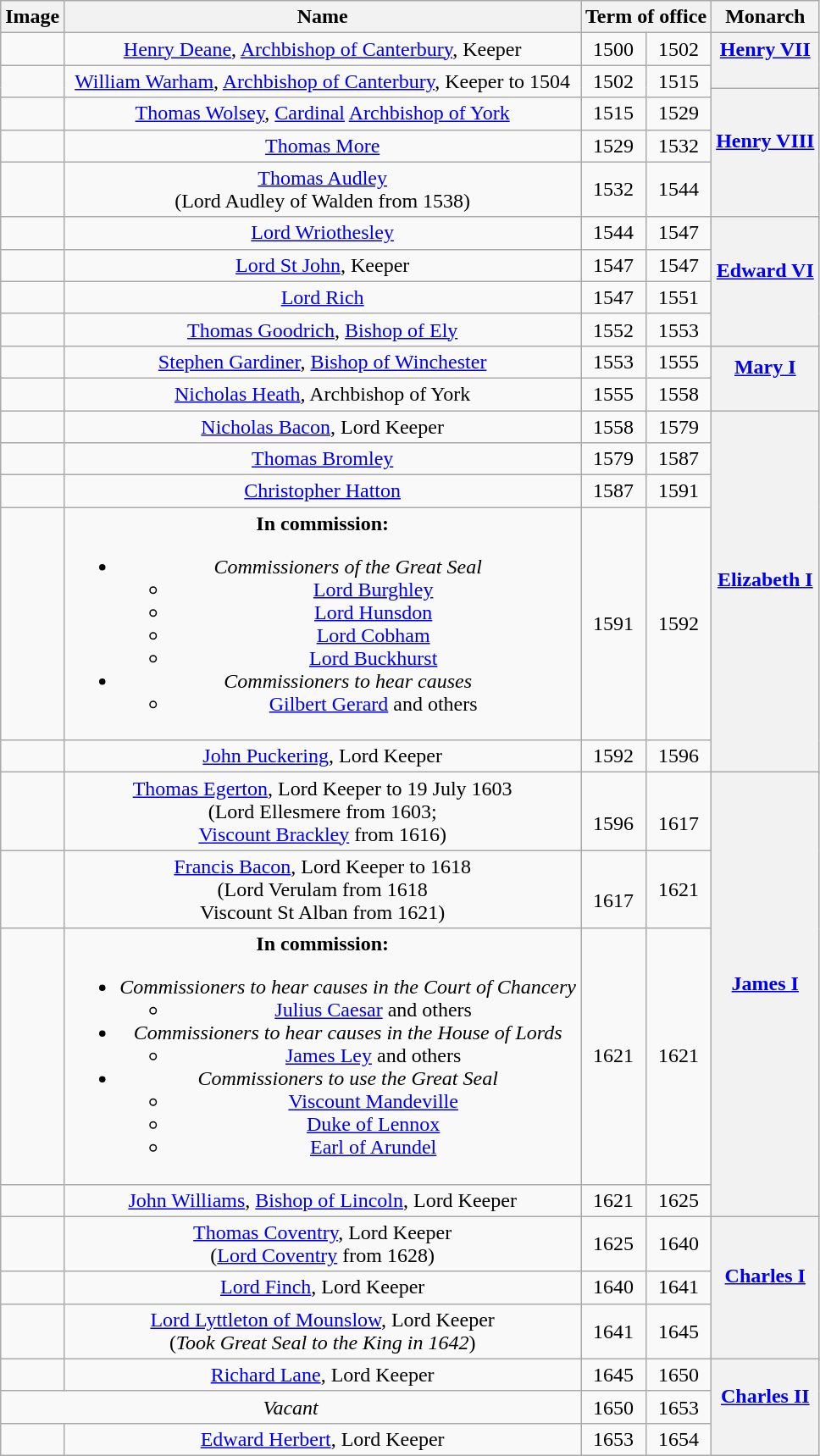<table class="wikitable" style="text-align:Center">
<tr>
<th>Image</th>
<th>Name</th>
<th colspan=2>Term of office</th>
<th>Monarch<br></th>
</tr>
<tr>
<td></td>
<td><a href='#'>Henry Deane</a>, <a href='#'>Archbishop of Canterbury</a>, Keeper</td>
<td>1500</td>
<td>1502</td>
<th rowspan=2><a href='#'>Henry VII</a><br><br></th>
</tr>
<tr>
<td rowspan=2></td>
<td rowspan=2><a href='#'>William Warham</a>, <a href='#'>Archbishop of Canterbury</a>, Keeper to 1504</td>
<td rowspan=2>1502</td>
<td rowspan=2>1515</td>
</tr>
<tr>
<th rowspan=5><a href='#'>Henry VIII</a><br><br></th>
</tr>
<tr>
<td></td>
<td><a href='#'>Thomas Wolsey</a>, <a href='#'>Cardinal</a> <a href='#'>Archbishop of York</a></td>
<td>1515</td>
<td>1529</td>
</tr>
<tr>
<td></td>
<td><a href='#'>Thomas More</a></td>
<td>1529</td>
<td>1532</td>
</tr>
<tr>
<td></td>
<td><a href='#'>Thomas Audley</a><br>(Lord Audley of Walden from 1538)</td>
<td>1532</td>
<td>1544</td>
</tr>
<tr>
<td rowspan=2></td>
<td rowspan=2><a href='#'>Lord Wriothesley</a></td>
<td rowspan=2>1544</td>
<td rowspan=2>1547</td>
</tr>
<tr>
<th rowspan=4><a href='#'>Edward VI</a><br><br></th>
</tr>
<tr>
<td></td>
<td><a href='#'>Lord St John</a>, Keeper</td>
<td>1547</td>
<td>1547</td>
</tr>
<tr>
<td></td>
<td><a href='#'>Lord Rich</a></td>
<td>1547</td>
<td>1551</td>
</tr>
<tr>
<td></td>
<td><a href='#'>Thomas Goodrich</a>, <a href='#'>Bishop of Ely</a></td>
<td>1552</td>
<td>1553</td>
</tr>
<tr>
<td></td>
<td><a href='#'>Stephen Gardiner</a>, <a href='#'>Bishop of Winchester</a></td>
<td>1553</td>
<td>1555</td>
<th rowspan=2><a href='#'>Mary I</a><br><br></th>
</tr>
<tr>
<td></td>
<td><a href='#'>Nicholas Heath</a>, Archbishop of York</td>
<td>1555</td>
<td>1558</td>
</tr>
<tr>
<td></td>
<td><a href='#'>Nicholas Bacon</a>, Lord Keeper</td>
<td>1558</td>
<td>1579</td>
<th rowspan=6><a href='#'>Elizabeth I</a><br><br></th>
</tr>
<tr>
<td></td>
<td><a href='#'>Thomas Bromley</a></td>
<td>1579</td>
<td>1587</td>
</tr>
<tr>
<td></td>
<td><a href='#'>Christopher Hatton</a></td>
<td>1587</td>
<td>1591</td>
</tr>
<tr>
<td></td>
<td><strong>In commission:</strong><br><ul><li><em>Commissioners of the Great Seal</em><ul><li><a href='#'>Lord Burghley</a></li><li><a href='#'>Lord Hunsdon</a></li><li><a href='#'>Lord Cobham</a></li><li><a href='#'>Lord Buckhurst</a></li></ul></li><li><em>Commissioners to hear causes</em><ul><li><a href='#'>Gilbert Gerard</a> and others</li></ul></li></ul></td>
<td>1591</td>
<td>1592</td>
</tr>
<tr>
<td></td>
<td><a href='#'>John Puckering</a>, Lord Keeper</td>
<td>1592</td>
<td>1596</td>
</tr>
<tr>
<td rowspan=2></td>
<td rowspan=2><a href='#'>Thomas Egerton</a>, Lord Keeper to 19 July 1603<br>(Lord Ellesmere from 1603;<br><a href='#'>Viscount Brackley</a> from 1616)</td>
<td rowspan=2><br>1596</td>
<td rowspan=2><br>1617</td>
</tr>
<tr>
<th rowspan=4><a href='#'>James I</a><br><br></th>
</tr>
<tr>
<td></td>
<td><a href='#'>Francis Bacon</a>, Lord Keeper to 1618<br>(Lord Verulam from 1618<br>Viscount St Alban from 1621)</td>
<td><br>1617</td>
<td>1621</td>
</tr>
<tr>
<td></td>
<td><strong>In commission:</strong><br><ul><li><em>Commissioners to hear causes in the Court of Chancery</em><ul><li><a href='#'>Julius Caesar</a> and others</li></ul></li><li><em>Commissioners to hear causes in the House of Lords</em><ul><li><a href='#'>James Ley</a> and others</li></ul></li><li><em>Commissioners to use the Great Seal</em><ul><li><a href='#'>Viscount Mandeville</a></li><li><a href='#'>Duke of Lennox</a></li><li><a href='#'>Earl of Arundel</a></li></ul></li></ul></td>
<td>1621</td>
<td>1621</td>
</tr>
<tr>
<td></td>
<td><a href='#'>John Williams</a>, <a href='#'>Bishop of Lincoln</a>, Lord Keeper</td>
<td>1621</td>
<td>1625</td>
</tr>
<tr>
<td></td>
<td><a href='#'>Thomas Coventry</a>, Lord Keeper<br>(<a href='#'>Lord Coventry</a> from 1628)</td>
<td>1625</td>
<td>1640</td>
<th rowspan=4><a href='#'>Charles I</a><br><br></th>
</tr>
<tr>
<td></td>
<td><a href='#'>Lord Finch</a>, Lord Keeper</td>
<td>1640</td>
<td>1641</td>
</tr>
<tr>
<td></td>
<td><a href='#'>Lord Lyttleton of Mounslow</a>, Lord Keeper<br>(<em>Took Great Seal to the King in 1642</em>)</td>
<td>1641</td>
<td>1645</td>
</tr>
<tr>
<td rowspan=2></td>
<td rowspan=2><a href='#'>Richard Lane</a>, Lord Keeper</td>
<td rowspan=2>1645</td>
<td rowspan=2>1650</td>
</tr>
<tr>
<th rowspan=3><a href='#'>Charles II</a><br><br></th>
</tr>
<tr>
<td colspan=2><em>Vacant</em></td>
<td>1650</td>
<td>1653</td>
</tr>
<tr>
<td></td>
<td><a href='#'>Edward Herbert</a>, Lord Keeper</td>
<td>1653</td>
<td>1654</td>
</tr>
</table>
